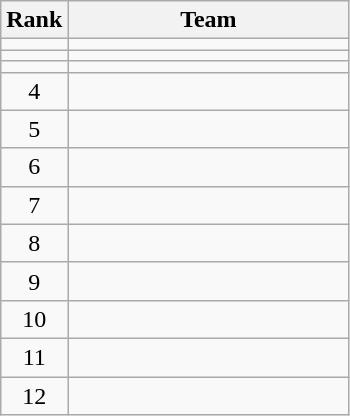<table class=wikitable style="text-align:center;">
<tr>
<th>Rank</th>
<th width=180>Team</th>
</tr>
<tr>
<td></td>
<td align=left></td>
</tr>
<tr>
<td></td>
<td align=left></td>
</tr>
<tr>
<td></td>
<td align=left></td>
</tr>
<tr>
<td>4</td>
<td align=left></td>
</tr>
<tr>
<td>5</td>
<td align=left></td>
</tr>
<tr>
<td>6</td>
<td align=left></td>
</tr>
<tr>
<td>7</td>
<td align=left></td>
</tr>
<tr>
<td>8</td>
<td align=left></td>
</tr>
<tr>
<td>9</td>
<td align=left></td>
</tr>
<tr>
<td>10</td>
<td align=left></td>
</tr>
<tr>
<td>11</td>
<td align=left></td>
</tr>
<tr>
<td>12</td>
<td align=left></td>
</tr>
</table>
